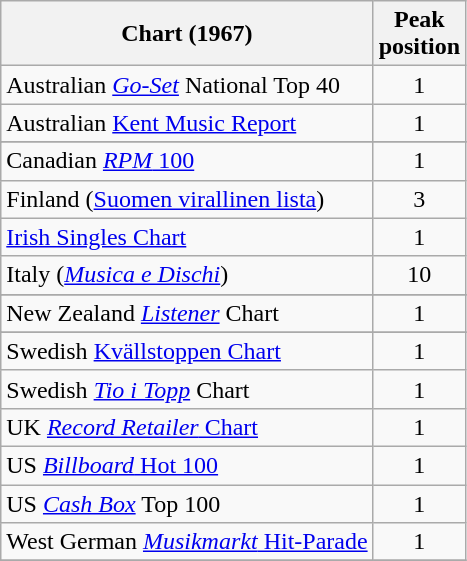<table class="wikitable sortable">
<tr>
<th>Chart (1967)</th>
<th>Peak<br>position</th>
</tr>
<tr>
<td>Australian <em><a href='#'>Go-Set</a></em> National Top 40</td>
<td align="center">1</td>
</tr>
<tr>
<td>Australian <a href='#'>Kent Music Report</a></td>
<td align="center">1</td>
</tr>
<tr>
</tr>
<tr>
</tr>
<tr>
<td>Canadian <a href='#'><em>RPM</em> 100</a></td>
<td align="center">1</td>
</tr>
<tr>
<td>Finland (<a href='#'>Suomen virallinen lista</a>)</td>
<td align="center">3</td>
</tr>
<tr>
<td><a href='#'>Irish Singles Chart</a></td>
<td align="center">1</td>
</tr>
<tr>
<td>Italy (<em><a href='#'>Musica e Dischi</a></em>)</td>
<td align="center">10</td>
</tr>
<tr>
</tr>
<tr>
</tr>
<tr>
<td>New Zealand <em><a href='#'>Listener</a></em> Chart</td>
<td style="text-align:center;">1</td>
</tr>
<tr>
</tr>
<tr>
<td>Swedish <a href='#'>Kvällstoppen Chart</a></td>
<td align="center">1</td>
</tr>
<tr>
<td>Swedish <em><a href='#'>Tio i Topp</a></em> Chart</td>
<td style="text-align:center;">1</td>
</tr>
<tr>
<td>UK <a href='#'><em>Record Retailer</em> Chart</a></td>
<td align="center">1</td>
</tr>
<tr>
<td>US <a href='#'><em>Billboard</em> Hot 100</a></td>
<td align="center">1</td>
</tr>
<tr>
<td>US <em><a href='#'>Cash Box</a></em> Top 100</td>
<td align="center">1</td>
</tr>
<tr>
<td>West German <a href='#'><em>Musikmarkt</em> Hit-Parade</a></td>
<td align="center">1</td>
</tr>
<tr>
</tr>
</table>
